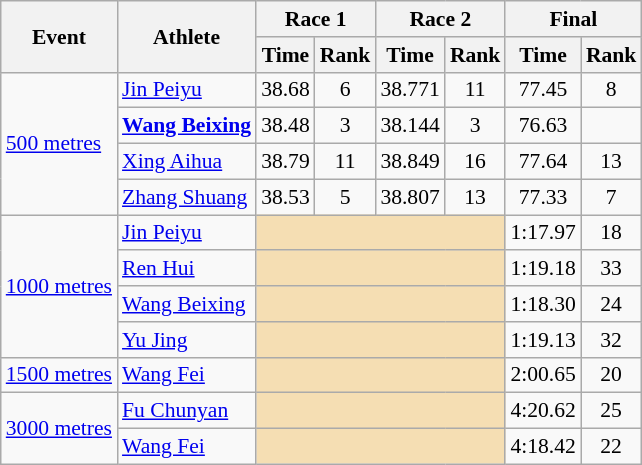<table class="wikitable" style="font-size:90%;">
<tr>
<th rowspan=2>Event</th>
<th rowspan=2>Athlete</th>
<th colspan=2>Race 1</th>
<th colspan=2>Race 2</th>
<th colspan=2>Final</th>
</tr>
<tr>
<th>Time</th>
<th>Rank</th>
<th>Time</th>
<th>Rank</th>
<th>Time</th>
<th>Rank</th>
</tr>
<tr>
<td rowspan=4><a href='#'>500 metres</a></td>
<td><a href='#'>Jin Peiyu</a></td>
<td align=center>38.68</td>
<td align=center>6</td>
<td align=center>38.771</td>
<td align=center>11</td>
<td align=center>77.45</td>
<td align=center>8</td>
</tr>
<tr>
<td><strong><a href='#'>Wang Beixing</a></strong></td>
<td align=center>38.48</td>
<td align=center>3</td>
<td align=center>38.144</td>
<td align=center>3</td>
<td align=center>76.63</td>
<td align=center></td>
</tr>
<tr>
<td><a href='#'>Xing Aihua</a></td>
<td align=center>38.79</td>
<td align=center>11</td>
<td align=center>38.849</td>
<td align=center>16</td>
<td align=center>77.64</td>
<td align=center>13</td>
</tr>
<tr>
<td><a href='#'>Zhang Shuang</a></td>
<td align=center>38.53</td>
<td align=center>5</td>
<td align=center>38.807</td>
<td align=center>13</td>
<td align=center>77.33</td>
<td align=center>7</td>
</tr>
<tr>
<td rowspan=4><a href='#'>1000 metres</a></td>
<td><a href='#'>Jin Peiyu</a></td>
<td colspan="4" style="background:wheat;"></td>
<td align=center>1:17.97</td>
<td align=center>18</td>
</tr>
<tr>
<td><a href='#'>Ren Hui</a></td>
<td colspan="4" style="background:wheat;"></td>
<td align=center>1:19.18</td>
<td align=center>33</td>
</tr>
<tr>
<td><a href='#'>Wang Beixing</a></td>
<td colspan="4" style="background:wheat;"></td>
<td align=center>1:18.30</td>
<td align=center>24</td>
</tr>
<tr>
<td><a href='#'>Yu Jing</a></td>
<td colspan="4" style="background:wheat;"></td>
<td align=center>1:19.13</td>
<td align=center>32</td>
</tr>
<tr>
<td><a href='#'>1500 metres</a></td>
<td><a href='#'>Wang Fei</a></td>
<td colspan="4" style="background:wheat;"></td>
<td align=center>2:00.65</td>
<td align=center>20</td>
</tr>
<tr>
<td rowspan=2><a href='#'>3000 metres</a></td>
<td><a href='#'>Fu Chunyan</a></td>
<td colspan="4" style="background:wheat;"></td>
<td align=center>4:20.62</td>
<td align=center>25</td>
</tr>
<tr>
<td><a href='#'>Wang Fei</a></td>
<td colspan="4" style="background:wheat;"></td>
<td align=center>4:18.42</td>
<td align=center>22</td>
</tr>
</table>
